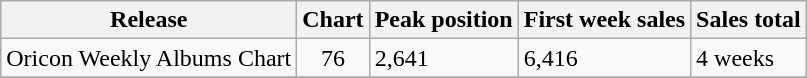<table class="wikitable">
<tr>
<th>Release</th>
<th>Chart</th>
<th>Peak position</th>
<th>First week sales</th>
<th>Sales total</th>
</tr>
<tr>
<td>Oricon Weekly Albums Chart</td>
<td align="center">76</td>
<td>2,641</td>
<td>6,416</td>
<td>4 weeks</td>
</tr>
<tr>
</tr>
</table>
